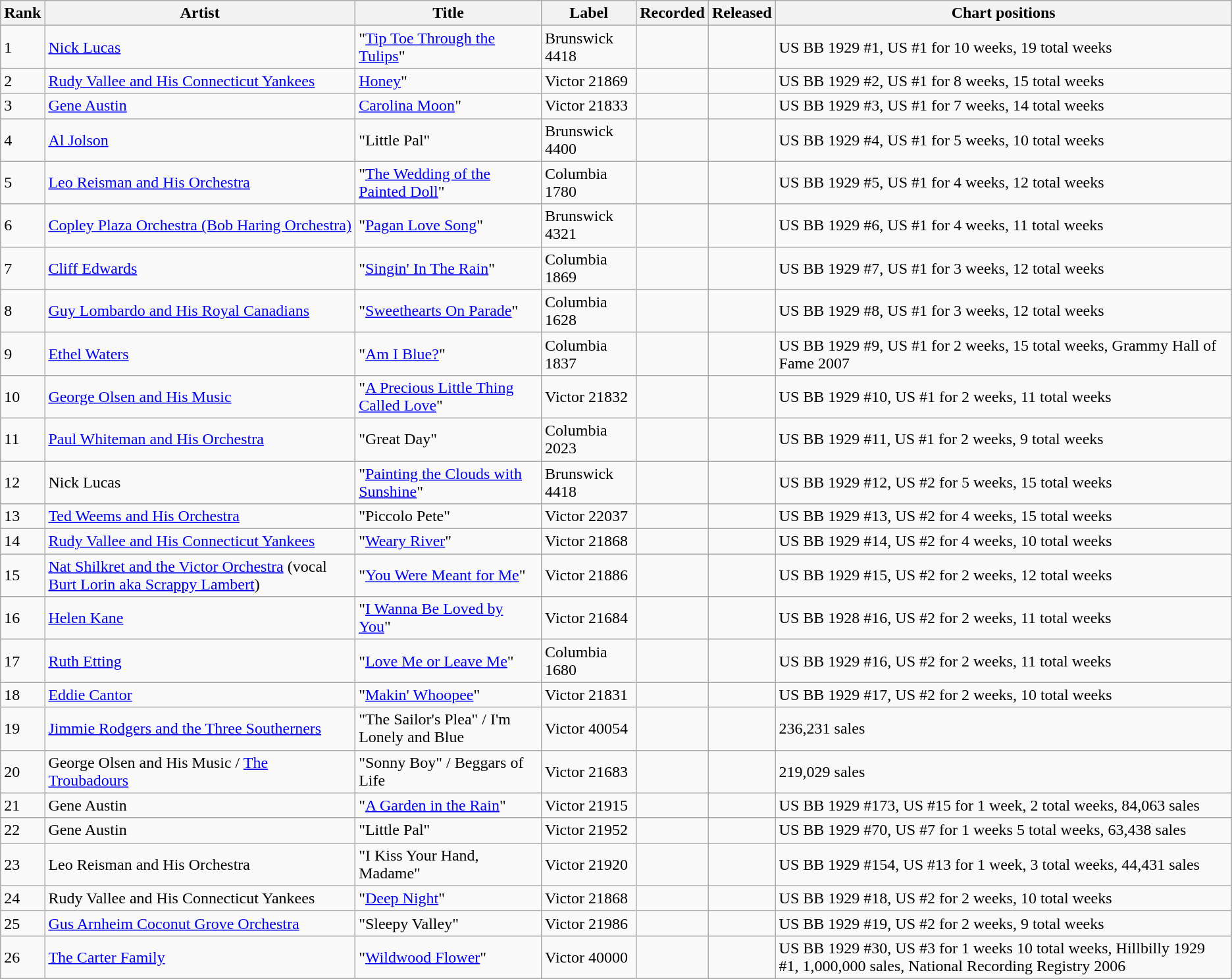<table class="wikitable">
<tr>
<th>Rank</th>
<th>Artist</th>
<th>Title</th>
<th>Label</th>
<th>Recorded</th>
<th>Released</th>
<th>Chart positions</th>
</tr>
<tr>
<td>1</td>
<td><a href='#'>Nick Lucas</a></td>
<td>"<a href='#'>Tip Toe Through the Tulips</a>"</td>
<td>Brunswick 4418</td>
<td></td>
<td></td>
<td>US BB 1929 #1, US #1 for 10 weeks, 19 total weeks</td>
</tr>
<tr>
<td>2</td>
<td><a href='#'>Rudy Vallee and His Connecticut Yankees</a></td>
<td><a href='#'>Honey</a>"</td>
<td>Victor 21869</td>
<td></td>
<td></td>
<td>US BB 1929 #2, US #1 for 8 weeks, 15 total weeks</td>
</tr>
<tr>
<td>3</td>
<td><a href='#'>Gene Austin</a></td>
<td><a href='#'>Carolina Moon</a>"</td>
<td>Victor 21833</td>
<td></td>
<td></td>
<td>US BB 1929 #3, US #1 for 7 weeks, 14 total weeks</td>
</tr>
<tr>
<td>4</td>
<td><a href='#'>Al Jolson</a></td>
<td>"Little Pal"</td>
<td>Brunswick 4400</td>
<td></td>
<td></td>
<td>US BB 1929 #4, US #1 for 5 weeks, 10 total weeks</td>
</tr>
<tr>
<td>5</td>
<td><a href='#'>Leo Reisman and His Orchestra</a></td>
<td>"<a href='#'>The Wedding of the Painted Doll</a>"</td>
<td>Columbia 1780</td>
<td></td>
<td></td>
<td>US BB 1929 #5, US #1 for 4 weeks, 12 total weeks</td>
</tr>
<tr>
<td>6</td>
<td><a href='#'>Copley Plaza Orchestra (Bob Haring Orchestra)</a></td>
<td>"<a href='#'>Pagan Love Song</a>"</td>
<td>Brunswick 4321</td>
<td></td>
<td></td>
<td>US BB 1929 #6, US #1 for 4 weeks, 11 total weeks</td>
</tr>
<tr>
<td>7</td>
<td><a href='#'>Cliff Edwards</a></td>
<td>"<a href='#'>Singin' In The Rain</a>"</td>
<td>Columbia 1869</td>
<td></td>
<td></td>
<td>US BB 1929 #7, US #1 for 3 weeks, 12 total weeks</td>
</tr>
<tr>
<td>8</td>
<td><a href='#'>Guy Lombardo and His Royal Canadians</a></td>
<td>"<a href='#'>Sweethearts On Parade</a>"</td>
<td>Columbia 1628</td>
<td></td>
<td></td>
<td>US BB 1929 #8, US #1 for 3 weeks, 12 total weeks</td>
</tr>
<tr>
<td>9</td>
<td><a href='#'>Ethel Waters</a></td>
<td>"<a href='#'>Am I Blue?</a>"</td>
<td>Columbia 1837</td>
<td></td>
<td></td>
<td>US BB 1929 #9, US #1 for 2 weeks, 15 total weeks, Grammy Hall of Fame 2007</td>
</tr>
<tr>
<td>10</td>
<td><a href='#'>George Olsen and His Music</a></td>
<td>"<a href='#'>A Precious Little Thing Called Love</a>"</td>
<td>Victor 21832</td>
<td></td>
<td></td>
<td>US BB 1929 #10, US #1 for 2 weeks, 11 total weeks</td>
</tr>
<tr>
<td>11</td>
<td><a href='#'>Paul Whiteman and His Orchestra</a></td>
<td>"Great Day"</td>
<td>Columbia 2023</td>
<td></td>
<td></td>
<td>US BB 1929 #11, US #1 for 2 weeks, 9 total weeks</td>
</tr>
<tr>
<td>12</td>
<td>Nick Lucas</td>
<td>"<a href='#'>Painting the Clouds with Sunshine</a>"</td>
<td>Brunswick 4418</td>
<td></td>
<td></td>
<td>US BB 1929 #12, US #2 for 5 weeks, 15 total weeks</td>
</tr>
<tr>
<td>13</td>
<td><a href='#'>Ted Weems and His Orchestra</a></td>
<td>"Piccolo Pete"</td>
<td>Victor 22037</td>
<td></td>
<td></td>
<td>US BB 1929 #13, US #2 for 4 weeks, 15 total weeks</td>
</tr>
<tr>
<td>14</td>
<td><a href='#'>Rudy Vallee and His Connecticut Yankees</a></td>
<td>"<a href='#'>Weary River</a>"</td>
<td>Victor 21868</td>
<td></td>
<td></td>
<td>US BB 1929 #14, US #2 for 4 weeks, 10 total weeks</td>
</tr>
<tr>
<td>15</td>
<td><a href='#'>Nat Shilkret and the Victor Orchestra</a> (vocal <a href='#'>Burt Lorin aka Scrappy Lambert</a>)</td>
<td>"<a href='#'>You Were Meant for Me</a>"</td>
<td>Victor 21886</td>
<td></td>
<td></td>
<td>US BB 1929 #15, US #2 for 2 weeks, 12 total weeks</td>
</tr>
<tr>
<td>16</td>
<td><a href='#'>Helen Kane</a></td>
<td>"<a href='#'>I Wanna Be Loved by You</a>"</td>
<td>Victor 21684</td>
<td></td>
<td></td>
<td>US BB 1928 #16, US #2 for 2 weeks, 11 total weeks</td>
</tr>
<tr>
<td>17</td>
<td><a href='#'>Ruth Etting</a></td>
<td>"<a href='#'>Love Me or Leave Me</a>"</td>
<td>Columbia 1680</td>
<td></td>
<td></td>
<td>US BB 1929 #16, US #2 for 2 weeks, 11 total weeks</td>
</tr>
<tr>
<td>18</td>
<td><a href='#'>Eddie Cantor</a></td>
<td>"<a href='#'>Makin' Whoopee</a>"</td>
<td>Victor 21831</td>
<td></td>
<td></td>
<td>US BB 1929 #17, US #2 for 2 weeks, 10 total weeks</td>
</tr>
<tr>
<td>19</td>
<td><a href='#'>Jimmie Rodgers and the Three Southerners</a></td>
<td>"The Sailor's Plea" / I'm Lonely and Blue</td>
<td>Victor 40054</td>
<td></td>
<td></td>
<td>236,231 sales</td>
</tr>
<tr>
<td>20</td>
<td>George Olsen and His Music / <a href='#'>The Troubadours</a></td>
<td>"Sonny Boy" / Beggars of Life</td>
<td>Victor 21683</td>
<td></td>
<td></td>
<td>219,029 sales</td>
</tr>
<tr>
<td>21</td>
<td>Gene Austin</td>
<td>"<a href='#'>A Garden in the Rain</a>"</td>
<td>Victor 21915</td>
<td></td>
<td></td>
<td>US BB 1929 #173, US #15 for 1 week, 2 total weeks, 84,063 sales</td>
</tr>
<tr>
<td>22</td>
<td>Gene Austin</td>
<td>"Little Pal"</td>
<td>Victor 21952</td>
<td></td>
<td></td>
<td>US BB 1929 #70, US #7 for 1 weeks 5 total weeks, 63,438 sales</td>
</tr>
<tr>
<td>23</td>
<td>Leo Reisman and His Orchestra</td>
<td>"I Kiss Your Hand, Madame"</td>
<td>Victor 21920</td>
<td></td>
<td></td>
<td>US BB 1929 #154, US #13 for 1 week, 3 total weeks, 44,431 sales</td>
</tr>
<tr>
<td>24</td>
<td>Rudy Vallee and His Connecticut Yankees</td>
<td>"<a href='#'>Deep Night</a>"</td>
<td>Victor 21868</td>
<td></td>
<td></td>
<td>US BB 1929 #18, US #2 for 2 weeks, 10 total weeks</td>
</tr>
<tr>
<td>25</td>
<td><a href='#'>Gus Arnheim Coconut Grove Orchestra</a></td>
<td>"Sleepy Valley"</td>
<td>Victor 21986</td>
<td></td>
<td></td>
<td>US BB 1929 #19, US #2 for 2 weeks, 9 total weeks</td>
</tr>
<tr>
<td>26</td>
<td><a href='#'>The Carter Family</a></td>
<td>"<a href='#'>Wildwood Flower</a>"</td>
<td>Victor 40000</td>
<td></td>
<td></td>
<td>US BB 1929 #30, US #3 for 1 weeks 10 total weeks, Hillbilly 1929 #1, 1,000,000 sales, National Recording Registry 2006</td>
</tr>
</table>
